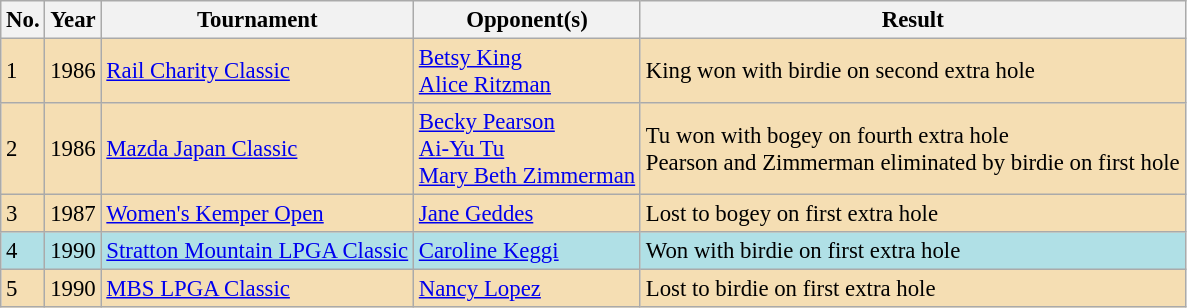<table class="wikitable" style="font-size:95%;">
<tr>
<th>No.</th>
<th>Year</th>
<th>Tournament</th>
<th>Opponent(s)</th>
<th>Result</th>
</tr>
<tr style="background:#F5DEB3;">
<td>1</td>
<td>1986</td>
<td><a href='#'>Rail Charity Classic</a></td>
<td> <a href='#'>Betsy King</a><br> <a href='#'>Alice Ritzman</a></td>
<td>King won with birdie on second extra hole</td>
</tr>
<tr style="background:#F5DEB3;">
<td>2</td>
<td>1986</td>
<td><a href='#'>Mazda Japan Classic</a></td>
<td> <a href='#'>Becky Pearson</a><br> <a href='#'>Ai-Yu Tu</a><br> <a href='#'>Mary Beth Zimmerman</a></td>
<td>Tu won with bogey on fourth extra hole<br>Pearson and Zimmerman eliminated by birdie on first hole</td>
</tr>
<tr style="background:#F5DEB3;">
<td>3</td>
<td>1987</td>
<td><a href='#'>Women's Kemper Open</a></td>
<td> <a href='#'>Jane Geddes</a></td>
<td>Lost to bogey on first extra hole</td>
</tr>
<tr style="background:#B0E0E6;">
<td>4</td>
<td>1990</td>
<td><a href='#'>Stratton Mountain LPGA Classic</a></td>
<td> <a href='#'>Caroline Keggi</a></td>
<td>Won with birdie on first extra hole</td>
</tr>
<tr style="background:#F5DEB3;">
<td>5</td>
<td>1990</td>
<td><a href='#'>MBS LPGA Classic</a></td>
<td> <a href='#'>Nancy Lopez</a></td>
<td>Lost to birdie on first extra hole</td>
</tr>
</table>
